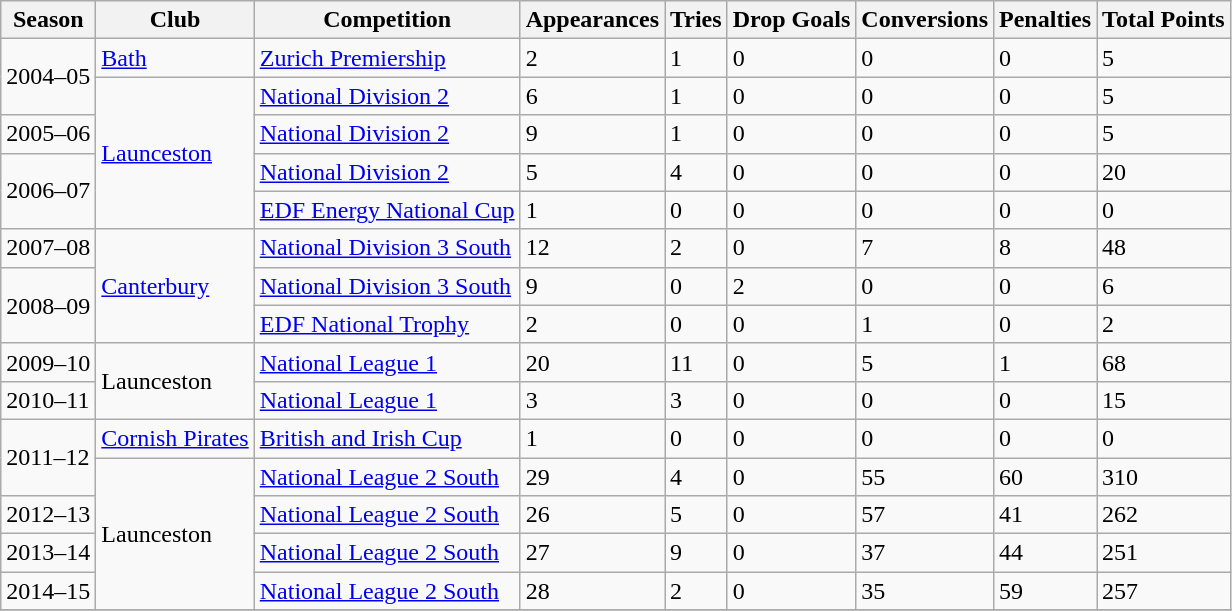<table class="wikitable sortable">
<tr>
<th>Season</th>
<th>Club</th>
<th>Competition</th>
<th>Appearances</th>
<th>Tries</th>
<th>Drop Goals</th>
<th>Conversions</th>
<th>Penalties</th>
<th>Total Points</th>
</tr>
<tr>
<td rowspan=2 align=left>2004–05</td>
<td align=left><a href='#'>Bath</a></td>
<td><a href='#'>Zurich Premiership</a></td>
<td>2</td>
<td>1</td>
<td>0</td>
<td>0</td>
<td>0</td>
<td>5</td>
</tr>
<tr>
<td rowspan=4 align=left><a href='#'>Launceston</a></td>
<td><a href='#'>National Division 2</a></td>
<td>6</td>
<td>1</td>
<td>0</td>
<td>0</td>
<td>0</td>
<td>5</td>
</tr>
<tr>
<td>2005–06</td>
<td><a href='#'>National Division 2</a></td>
<td>9</td>
<td>1</td>
<td>0</td>
<td>0</td>
<td>0</td>
<td>5</td>
</tr>
<tr>
<td rowspan=2 align=left>2006–07</td>
<td><a href='#'>National Division 2</a></td>
<td>5</td>
<td>4</td>
<td>0</td>
<td>0</td>
<td>0</td>
<td>20</td>
</tr>
<tr>
<td><a href='#'>EDF Energy National Cup</a></td>
<td>1</td>
<td>0</td>
<td>0</td>
<td>0</td>
<td>0</td>
<td>0</td>
</tr>
<tr>
<td>2007–08</td>
<td rowspan=3 align=left><a href='#'>Canterbury</a></td>
<td><a href='#'>National Division 3 South</a></td>
<td>12</td>
<td>2</td>
<td>0</td>
<td>7</td>
<td>8</td>
<td>48</td>
</tr>
<tr>
<td rowspan=2 align=left>2008–09</td>
<td><a href='#'>National Division 3 South</a></td>
<td>9</td>
<td>0</td>
<td>2</td>
<td>0</td>
<td>0</td>
<td>6</td>
</tr>
<tr>
<td><a href='#'>EDF National Trophy</a></td>
<td>2</td>
<td>0</td>
<td>0</td>
<td>1</td>
<td>0</td>
<td>2</td>
</tr>
<tr>
<td>2009–10</td>
<td rowspan=2 align=left>Launceston</td>
<td><a href='#'>National League 1</a></td>
<td>20</td>
<td>11</td>
<td>0</td>
<td>5</td>
<td>1</td>
<td>68</td>
</tr>
<tr>
<td>2010–11</td>
<td><a href='#'>National League 1</a></td>
<td>3</td>
<td>3</td>
<td>0</td>
<td>0</td>
<td>0</td>
<td>15</td>
</tr>
<tr>
<td rowspan=2 align=left>2011–12</td>
<td><a href='#'>Cornish Pirates</a></td>
<td><a href='#'>British and Irish Cup</a></td>
<td>1</td>
<td>0</td>
<td>0</td>
<td>0</td>
<td>0</td>
<td>0</td>
</tr>
<tr>
<td rowspan=4 align=left>Launceston</td>
<td><a href='#'>National League 2 South</a></td>
<td>29</td>
<td>4</td>
<td>0</td>
<td>55</td>
<td>60</td>
<td>310</td>
</tr>
<tr>
<td>2012–13</td>
<td><a href='#'>National League 2 South</a></td>
<td>26</td>
<td>5</td>
<td>0</td>
<td>57</td>
<td>41</td>
<td>262</td>
</tr>
<tr>
<td>2013–14</td>
<td><a href='#'>National League 2 South</a></td>
<td>27</td>
<td>9</td>
<td>0</td>
<td>37</td>
<td>44</td>
<td>251</td>
</tr>
<tr>
<td>2014–15</td>
<td><a href='#'>National League 2 South</a></td>
<td>28</td>
<td>2</td>
<td>0</td>
<td>35</td>
<td>59</td>
<td>257</td>
</tr>
<tr>
</tr>
</table>
